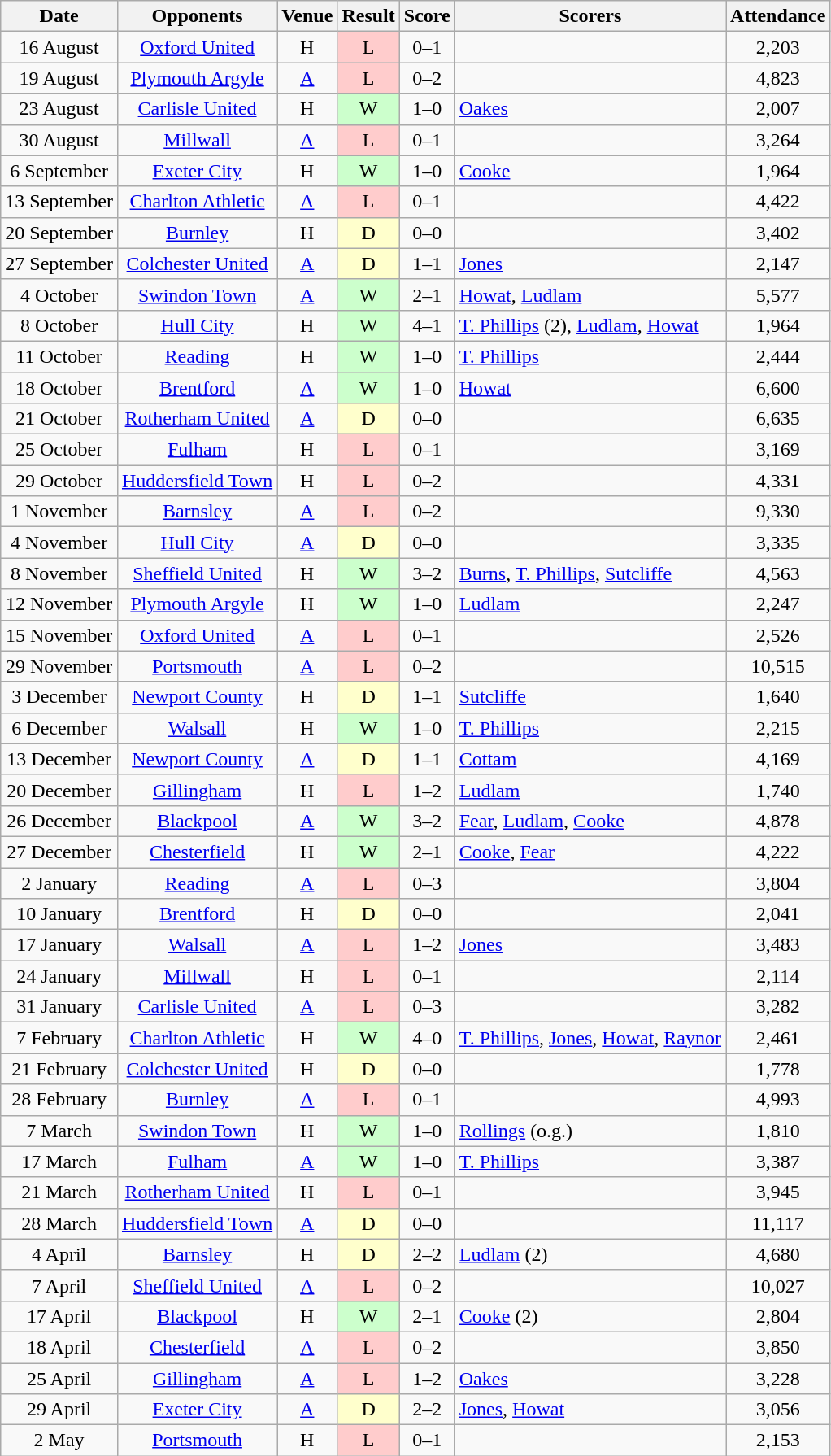<table class="wikitable" style="text-align:center">
<tr>
<th>Date</th>
<th>Opponents</th>
<th>Venue</th>
<th>Result</th>
<th>Score</th>
<th>Scorers</th>
<th>Attendance</th>
</tr>
<tr>
<td>16 August</td>
<td><a href='#'>Oxford United</a></td>
<td>H</td>
<td style="background-color:#FFCCCC">L</td>
<td>0–1</td>
<td align="left"></td>
<td>2,203</td>
</tr>
<tr>
<td>19 August</td>
<td><a href='#'>Plymouth Argyle</a></td>
<td><a href='#'>A</a></td>
<td style="background-color:#FFCCCC">L</td>
<td>0–2</td>
<td align="left"></td>
<td>4,823</td>
</tr>
<tr>
<td>23 August</td>
<td><a href='#'>Carlisle United</a></td>
<td>H</td>
<td style="background-color:#CCFFCC">W</td>
<td>1–0</td>
<td align="left"><a href='#'>Oakes</a></td>
<td>2,007</td>
</tr>
<tr>
<td>30 August</td>
<td><a href='#'>Millwall</a></td>
<td><a href='#'>A</a></td>
<td style="background-color:#FFCCCC">L</td>
<td>0–1</td>
<td align="left"></td>
<td>3,264</td>
</tr>
<tr>
<td>6 September</td>
<td><a href='#'>Exeter City</a></td>
<td>H</td>
<td style="background-color:#CCFFCC">W</td>
<td>1–0</td>
<td align="left"><a href='#'>Cooke</a></td>
<td>1,964</td>
</tr>
<tr>
<td>13 September</td>
<td><a href='#'>Charlton Athletic</a></td>
<td><a href='#'>A</a></td>
<td style="background-color:#FFCCCC">L</td>
<td>0–1</td>
<td align="left"></td>
<td>4,422</td>
</tr>
<tr>
<td>20 September</td>
<td><a href='#'>Burnley</a></td>
<td>H</td>
<td style="background-color:#FFFFCC">D</td>
<td>0–0</td>
<td align="left"></td>
<td>3,402</td>
</tr>
<tr>
<td>27 September</td>
<td><a href='#'>Colchester United</a></td>
<td><a href='#'>A</a></td>
<td style="background-color:#FFFFCC">D</td>
<td>1–1</td>
<td align="left"><a href='#'>Jones</a></td>
<td>2,147</td>
</tr>
<tr>
<td>4 October</td>
<td><a href='#'>Swindon Town</a></td>
<td><a href='#'>A</a></td>
<td style="background-color:#CCFFCC">W</td>
<td>2–1</td>
<td align="left"><a href='#'>Howat</a>, <a href='#'>Ludlam</a></td>
<td>5,577</td>
</tr>
<tr>
<td>8 October</td>
<td><a href='#'>Hull City</a></td>
<td>H</td>
<td style="background-color:#CCFFCC">W</td>
<td>4–1</td>
<td align="left"><a href='#'>T. Phillips</a> (2), <a href='#'>Ludlam</a>, <a href='#'>Howat</a></td>
<td>1,964</td>
</tr>
<tr>
<td>11 October</td>
<td><a href='#'>Reading</a></td>
<td>H</td>
<td style="background-color:#CCFFCC">W</td>
<td>1–0</td>
<td align="left"><a href='#'>T. Phillips</a></td>
<td>2,444</td>
</tr>
<tr>
<td>18 October</td>
<td><a href='#'>Brentford</a></td>
<td><a href='#'>A</a></td>
<td style="background-color:#CCFFCC">W</td>
<td>1–0</td>
<td align="left"><a href='#'>Howat</a></td>
<td>6,600</td>
</tr>
<tr>
<td>21 October</td>
<td><a href='#'>Rotherham United</a></td>
<td><a href='#'>A</a></td>
<td style="background-color:#FFFFCC">D</td>
<td>0–0</td>
<td align="left"></td>
<td>6,635</td>
</tr>
<tr>
<td>25 October</td>
<td><a href='#'>Fulham</a></td>
<td>H</td>
<td style="background-color:#FFCCCC">L</td>
<td>0–1</td>
<td align="left"></td>
<td>3,169</td>
</tr>
<tr>
<td>29 October</td>
<td><a href='#'>Huddersfield Town</a></td>
<td>H</td>
<td style="background-color:#FFCCCC">L</td>
<td>0–2</td>
<td align="left"></td>
<td>4,331</td>
</tr>
<tr>
<td>1 November</td>
<td><a href='#'>Barnsley</a></td>
<td><a href='#'>A</a></td>
<td style="background-color:#FFCCCC">L</td>
<td>0–2</td>
<td align="left"></td>
<td>9,330</td>
</tr>
<tr>
<td>4 November</td>
<td><a href='#'>Hull City</a></td>
<td><a href='#'>A</a></td>
<td style="background-color:#FFFFCC">D</td>
<td>0–0</td>
<td align="left"></td>
<td>3,335</td>
</tr>
<tr>
<td>8 November</td>
<td><a href='#'>Sheffield United</a></td>
<td>H</td>
<td style="background-color:#CCFFCC">W</td>
<td>3–2</td>
<td align="left"><a href='#'>Burns</a>, <a href='#'>T. Phillips</a>, <a href='#'>Sutcliffe</a></td>
<td>4,563</td>
</tr>
<tr>
<td>12 November</td>
<td><a href='#'>Plymouth Argyle</a></td>
<td>H</td>
<td style="background-color:#CCFFCC">W</td>
<td>1–0</td>
<td align="left"><a href='#'>Ludlam</a></td>
<td>2,247</td>
</tr>
<tr>
<td>15 November</td>
<td><a href='#'>Oxford United</a></td>
<td><a href='#'>A</a></td>
<td style="background-color:#FFCCCC">L</td>
<td>0–1</td>
<td align="left"></td>
<td>2,526</td>
</tr>
<tr>
<td>29 November</td>
<td><a href='#'>Portsmouth</a></td>
<td><a href='#'>A</a></td>
<td style="background-color:#FFCCCC">L</td>
<td>0–2</td>
<td align="left"></td>
<td>10,515</td>
</tr>
<tr>
<td>3 December</td>
<td><a href='#'>Newport County</a></td>
<td>H</td>
<td style="background-color:#FFFFCC">D</td>
<td>1–1</td>
<td align="left"><a href='#'>Sutcliffe</a></td>
<td>1,640</td>
</tr>
<tr>
<td>6 December</td>
<td><a href='#'>Walsall</a></td>
<td>H</td>
<td style="background-color:#CCFFCC">W</td>
<td>1–0</td>
<td align="left"><a href='#'>T. Phillips</a></td>
<td>2,215</td>
</tr>
<tr>
<td>13 December</td>
<td><a href='#'>Newport County</a></td>
<td><a href='#'>A</a></td>
<td style="background-color:#FFFFCC">D</td>
<td>1–1</td>
<td align="left"><a href='#'>Cottam</a></td>
<td>4,169</td>
</tr>
<tr>
<td>20 December</td>
<td><a href='#'>Gillingham</a></td>
<td>H</td>
<td style="background-color:#FFCCCC">L</td>
<td>1–2</td>
<td align="left"><a href='#'>Ludlam</a></td>
<td>1,740</td>
</tr>
<tr>
<td>26 December</td>
<td><a href='#'>Blackpool</a></td>
<td><a href='#'>A</a></td>
<td style="background-color:#CCFFCC">W</td>
<td>3–2</td>
<td align="left"><a href='#'>Fear</a>, <a href='#'>Ludlam</a>, <a href='#'>Cooke</a></td>
<td>4,878</td>
</tr>
<tr>
<td>27 December</td>
<td><a href='#'>Chesterfield</a></td>
<td>H</td>
<td style="background-color:#CCFFCC">W</td>
<td>2–1</td>
<td align="left"><a href='#'>Cooke</a>, <a href='#'>Fear</a></td>
<td>4,222</td>
</tr>
<tr>
<td>2 January</td>
<td><a href='#'>Reading</a></td>
<td><a href='#'>A</a></td>
<td style="background-color:#FFCCCC">L</td>
<td>0–3</td>
<td align="left"></td>
<td>3,804</td>
</tr>
<tr>
<td>10 January</td>
<td><a href='#'>Brentford</a></td>
<td>H</td>
<td style="background-color:#FFFFCC">D</td>
<td>0–0</td>
<td align="left"></td>
<td>2,041</td>
</tr>
<tr>
<td>17 January</td>
<td><a href='#'>Walsall</a></td>
<td><a href='#'>A</a></td>
<td style="background-color:#FFCCCC">L</td>
<td>1–2</td>
<td align="left"><a href='#'>Jones</a></td>
<td>3,483</td>
</tr>
<tr>
<td>24 January</td>
<td><a href='#'>Millwall</a></td>
<td>H</td>
<td style="background-color:#FFCCCC">L</td>
<td>0–1</td>
<td align="left"></td>
<td>2,114</td>
</tr>
<tr>
<td>31 January</td>
<td><a href='#'>Carlisle United</a></td>
<td><a href='#'>A</a></td>
<td style="background-color:#FFCCCC">L</td>
<td>0–3</td>
<td align="left"></td>
<td>3,282</td>
</tr>
<tr>
<td>7 February</td>
<td><a href='#'>Charlton Athletic</a></td>
<td>H</td>
<td style="background-color:#CCFFCC">W</td>
<td>4–0</td>
<td align="left"><a href='#'>T. Phillips</a>, <a href='#'>Jones</a>, <a href='#'>Howat</a>, <a href='#'>Raynor</a></td>
<td>2,461</td>
</tr>
<tr>
<td>21 February</td>
<td><a href='#'>Colchester United</a></td>
<td>H</td>
<td style="background-color:#FFFFCC">D</td>
<td>0–0</td>
<td align="left"></td>
<td>1,778</td>
</tr>
<tr>
<td>28 February</td>
<td><a href='#'>Burnley</a></td>
<td><a href='#'>A</a></td>
<td style="background-color:#FFCCCC">L</td>
<td>0–1</td>
<td align="left"></td>
<td>4,993</td>
</tr>
<tr>
<td>7 March</td>
<td><a href='#'>Swindon Town</a></td>
<td>H</td>
<td style="background-color:#CCFFCC">W</td>
<td>1–0</td>
<td align="left"><a href='#'>Rollings</a> (o.g.)</td>
<td>1,810</td>
</tr>
<tr>
<td>17 March</td>
<td><a href='#'>Fulham</a></td>
<td><a href='#'>A</a></td>
<td style="background-color:#CCFFCC">W</td>
<td>1–0</td>
<td align="left"><a href='#'>T. Phillips</a></td>
<td>3,387</td>
</tr>
<tr>
<td>21 March</td>
<td><a href='#'>Rotherham United</a></td>
<td>H</td>
<td style="background-color:#FFCCCC">L</td>
<td>0–1</td>
<td align="left"></td>
<td>3,945</td>
</tr>
<tr>
<td>28 March</td>
<td><a href='#'>Huddersfield Town</a></td>
<td><a href='#'>A</a></td>
<td style="background-color:#FFFFCC">D</td>
<td>0–0</td>
<td align="left"></td>
<td>11,117</td>
</tr>
<tr>
<td>4 April</td>
<td><a href='#'>Barnsley</a></td>
<td>H</td>
<td style="background-color:#FFFFCC">D</td>
<td>2–2</td>
<td align="left"><a href='#'>Ludlam</a> (2)</td>
<td>4,680</td>
</tr>
<tr>
<td>7 April</td>
<td><a href='#'>Sheffield United</a></td>
<td><a href='#'>A</a></td>
<td style="background-color:#FFCCCC">L</td>
<td>0–2</td>
<td align="left"></td>
<td>10,027</td>
</tr>
<tr>
<td>17 April</td>
<td><a href='#'>Blackpool</a></td>
<td>H</td>
<td style="background-color:#CCFFCC">W</td>
<td>2–1</td>
<td align="left"><a href='#'>Cooke</a> (2)</td>
<td>2,804</td>
</tr>
<tr>
<td>18 April</td>
<td><a href='#'>Chesterfield</a></td>
<td><a href='#'>A</a></td>
<td style="background-color:#FFCCCC">L</td>
<td>0–2</td>
<td align="left"></td>
<td>3,850</td>
</tr>
<tr>
<td>25 April</td>
<td><a href='#'>Gillingham</a></td>
<td><a href='#'>A</a></td>
<td style="background-color:#FFCCCC">L</td>
<td>1–2</td>
<td align="left"><a href='#'>Oakes</a></td>
<td>3,228</td>
</tr>
<tr>
<td>29 April</td>
<td><a href='#'>Exeter City</a></td>
<td><a href='#'>A</a></td>
<td style="background-color:#FFFFCC">D</td>
<td>2–2</td>
<td align="left"><a href='#'>Jones</a>, <a href='#'>Howat</a></td>
<td>3,056</td>
</tr>
<tr>
<td>2 May</td>
<td><a href='#'>Portsmouth</a></td>
<td>H</td>
<td style="background-color:#FFCCCC">L</td>
<td>0–1</td>
<td align="left"></td>
<td>2,153</td>
</tr>
</table>
